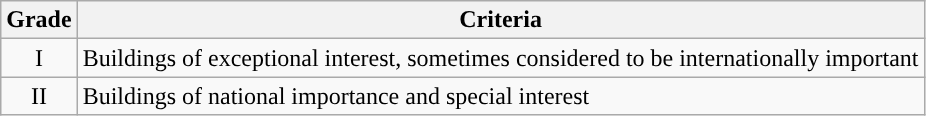<table class="wikitable">
<tr>
<th>Grade</th>
<th>Criteria</th>
</tr>
<tr>
<td align="center" >I</td>
<td>Buildings of exceptional interest, sometimes considered to be internationally important</td>
</tr>
<tr>
<td align="center" >II</td>
<td>Buildings of national importance and special interest</td>
</tr>
</table>
